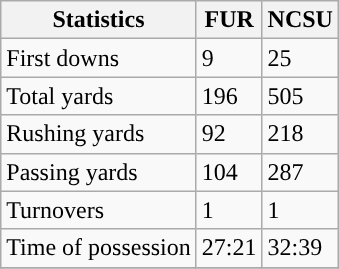<table class="wikitable">
<tr>
<th>Statistics</th>
<th>FUR</th>
<th>NCSU</th>
</tr>
<tr>
<td>First downs</td>
<td>9</td>
<td>25</td>
</tr>
<tr>
<td>Total yards</td>
<td>196</td>
<td>505</td>
</tr>
<tr>
<td>Rushing yards</td>
<td>92</td>
<td>218</td>
</tr>
<tr>
<td>Passing yards</td>
<td>104</td>
<td>287</td>
</tr>
<tr>
<td>Turnovers</td>
<td>1</td>
<td>1</td>
</tr>
<tr>
<td>Time of possession</td>
<td>27:21</td>
<td>32:39</td>
</tr>
<tr>
</tr>
</table>
